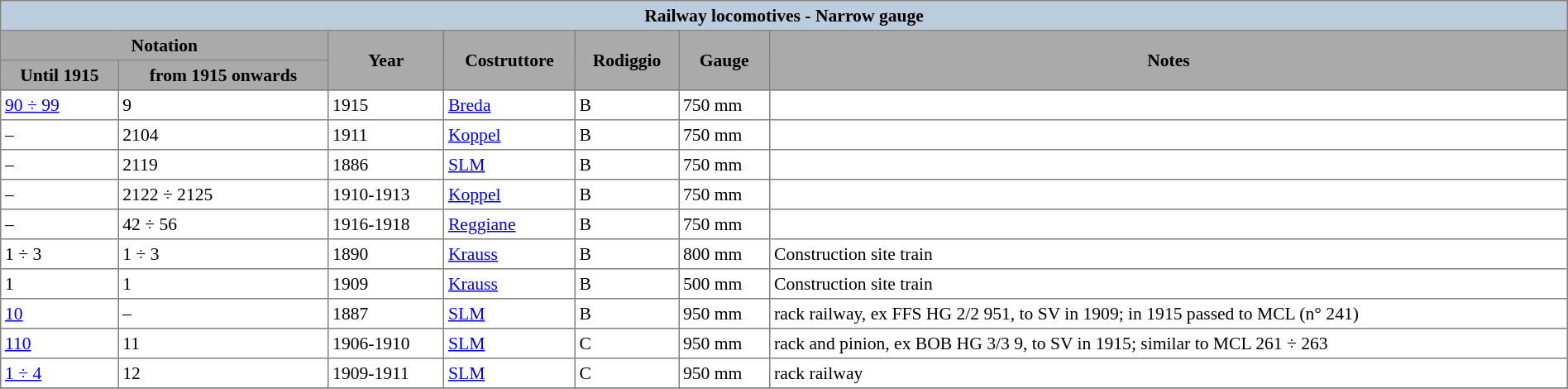<table width="100%" cellpadding="3" cellspacing="0" border="1" style="border: gray solid 1px; border-collapse: collapse; font-size:90%">
<tr bgcolor = "#BBCCDD">
<th colspan = "7">Railway locomotives - Narrow gauge</th>
</tr>
<tr bgcolor="#AAAAAA">
<th colspan = "2">Notation</th>
<th rowspan = "2">Year</th>
<th rowspan = "2">Costruttore</th>
<th rowspan = "2">Rodiggio</th>
<th rowspan = "2">Gauge</th>
<th rowspan = "2">Notes</th>
</tr>
<tr bgcolor="#AAAAAA">
<th>Until 1915</th>
<th>from 1915 onwards</th>
</tr>
<tr>
<td><a href='#'>90 ÷ 99</a></td>
<td>9</td>
<td>1915</td>
<td><a href='#'>Breda</a></td>
<td>B</td>
<td>750 mm</td>
<td></td>
</tr>
<tr>
<td>–</td>
<td>2104</td>
<td>1911</td>
<td><a href='#'>Koppel</a></td>
<td>B</td>
<td>750 mm</td>
<td></td>
</tr>
<tr>
<td>–</td>
<td>2119</td>
<td>1886</td>
<td><a href='#'>SLM</a></td>
<td>B</td>
<td>750 mm</td>
<td></td>
</tr>
<tr>
<td>–</td>
<td>2122 ÷ 2125</td>
<td>1910-1913</td>
<td><a href='#'>Koppel</a></td>
<td>B</td>
<td>750 mm</td>
<td></td>
</tr>
<tr>
<td>–</td>
<td>42 ÷ 56</td>
<td>1916-1918</td>
<td><a href='#'>Reggiane</a></td>
<td>B</td>
<td>750 mm</td>
<td></td>
</tr>
<tr>
<td>1 ÷ 3</td>
<td>1 ÷ 3</td>
<td>1890</td>
<td><a href='#'>Krauss</a></td>
<td>B</td>
<td>800 mm</td>
<td>Construction site train</td>
</tr>
<tr>
<td>1</td>
<td>1</td>
<td>1909</td>
<td><a href='#'>Krauss</a></td>
<td>B</td>
<td>500 mm</td>
<td>Construction site train</td>
</tr>
<tr>
<td><a href='#'>10</a></td>
<td>–</td>
<td>1887</td>
<td><a href='#'>SLM</a></td>
<td>B</td>
<td>950 mm</td>
<td>rack railway, ex FFS HG 2/2 951, to SV in 1909; in 1915 passed to MCL (n° 241)</td>
</tr>
<tr>
<td><a href='#'>110</a></td>
<td>11</td>
<td>1906-1910</td>
<td><a href='#'>SLM</a></td>
<td>C</td>
<td>950 mm</td>
<td>rack and pinion, ex BOB HG 3/3 9, to SV in 1915; similar to MCL 261 ÷ 263</td>
</tr>
<tr>
<td><a href='#'>1 ÷ 4</a></td>
<td>12</td>
<td>1909-1911</td>
<td><a href='#'>SLM</a></td>
<td>C</td>
<td>950 mm</td>
<td>rack railway</td>
</tr>
<tr>
</tr>
</table>
